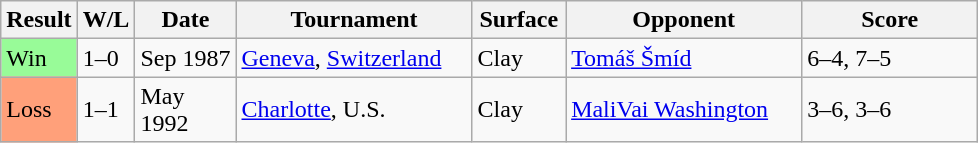<table class="sortable wikitable">
<tr>
<th style="width:40px">Result</th>
<th style="width:30px" class="unsortable">W/L</th>
<th style="width:60px">Date</th>
<th style="width:150px">Tournament</th>
<th style="width:55px">Surface</th>
<th style="width:150px">Opponent</th>
<th style="width:110px" class="unsortable">Score</th>
</tr>
<tr>
<td style="background:#98fb98;">Win</td>
<td>1–0</td>
<td>Sep 1987</td>
<td><a href='#'>Geneva</a>, <a href='#'>Switzerland</a></td>
<td>Clay</td>
<td> <a href='#'>Tomáš Šmíd</a></td>
<td>6–4, 7–5</td>
</tr>
<tr>
<td style="background:#ffa07a;">Loss</td>
<td>1–1</td>
<td>May 1992</td>
<td><a href='#'>Charlotte</a>, U.S.</td>
<td>Clay</td>
<td> <a href='#'>MaliVai Washington</a></td>
<td>3–6, 3–6</td>
</tr>
</table>
